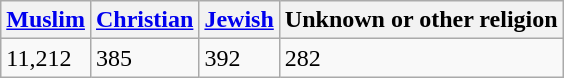<table class="wikitable">
<tr>
<th><a href='#'>Muslim</a></th>
<th><a href='#'>Christian</a></th>
<th><a href='#'>Jewish</a></th>
<th>Unknown or other religion</th>
</tr>
<tr>
<td>11,212</td>
<td>385</td>
<td>392</td>
<td>282</td>
</tr>
</table>
